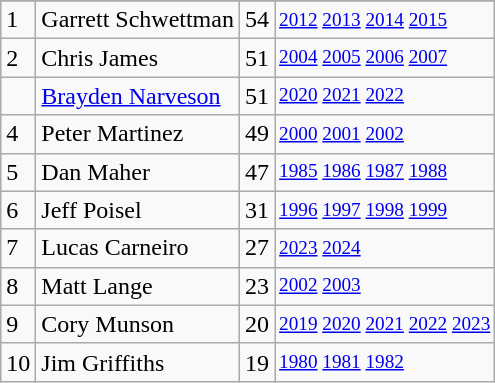<table class="wikitable">
<tr>
</tr>
<tr>
<td>1</td>
<td>Garrett Schwettman</td>
<td>54</td>
<td style="font-size:80%;"><a href='#'>2012</a> <a href='#'>2013</a> <a href='#'>2014</a> <a href='#'>2015</a></td>
</tr>
<tr>
<td>2</td>
<td>Chris James</td>
<td>51</td>
<td style="font-size:80%;"><a href='#'>2004</a> <a href='#'>2005</a> <a href='#'>2006</a> <a href='#'>2007</a></td>
</tr>
<tr>
<td></td>
<td><a href='#'>Brayden Narveson</a></td>
<td>51</td>
<td style="font-size:80%;"><a href='#'>2020</a> <a href='#'>2021</a> <a href='#'>2022</a></td>
</tr>
<tr>
<td>4</td>
<td>Peter Martinez</td>
<td>49</td>
<td style="font-size:80%;"><a href='#'>2000</a> <a href='#'>2001</a> <a href='#'>2002</a></td>
</tr>
<tr>
<td>5</td>
<td>Dan Maher</td>
<td>47</td>
<td style="font-size:80%;"><a href='#'>1985</a> <a href='#'>1986</a> <a href='#'>1987</a> <a href='#'>1988</a></td>
</tr>
<tr>
<td>6</td>
<td>Jeff Poisel</td>
<td>31</td>
<td style="font-size:80%;"><a href='#'>1996</a> <a href='#'>1997</a> <a href='#'>1998</a> <a href='#'>1999</a></td>
</tr>
<tr>
<td>7</td>
<td>Lucas Carneiro</td>
<td>27</td>
<td style="font-size:80%;"><a href='#'>2023</a>  <a href='#'>2024</a></td>
</tr>
<tr>
<td>8</td>
<td>Matt Lange</td>
<td>23</td>
<td style="font-size:80%;"><a href='#'>2002</a> <a href='#'>2003</a></td>
</tr>
<tr>
<td>9</td>
<td>Cory Munson</td>
<td>20</td>
<td style="font-size:80%;"><a href='#'>2019</a> <a href='#'>2020</a> <a href='#'>2021</a> <a href='#'>2022</a> <a href='#'>2023</a></td>
</tr>
<tr>
<td>10</td>
<td>Jim Griffiths</td>
<td>19</td>
<td style="font-size:80%;"><a href='#'>1980</a> <a href='#'>1981</a> <a href='#'>1982</a></td>
</tr>
</table>
